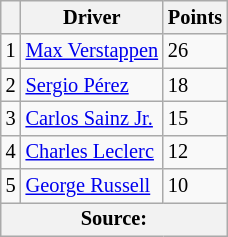<table class="wikitable" style="font-size: 85%;">
<tr>
<th scope="col"></th>
<th scope="col">Driver</th>
<th scope="col">Points</th>
</tr>
<tr>
<td align="center">1</td>
<td> <a href='#'>Max Verstappen</a></td>
<td align="left">26</td>
</tr>
<tr>
<td align="center">2</td>
<td> <a href='#'>Sergio Pérez</a></td>
<td align="left">18</td>
</tr>
<tr>
<td align="center">3</td>
<td> <a href='#'>Carlos Sainz Jr.</a></td>
<td align="left">15</td>
</tr>
<tr>
<td align="center">4</td>
<td> <a href='#'>Charles Leclerc</a></td>
<td align="left">12</td>
</tr>
<tr>
<td align="center">5</td>
<td> <a href='#'>George Russell</a></td>
<td align="left">10</td>
</tr>
<tr>
<th colspan=4>Source:</th>
</tr>
</table>
